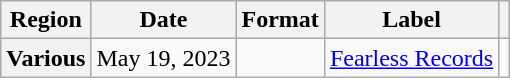<table class="wikitable plainrowheaders">
<tr>
<th scope="col">Region</th>
<th scope="col">Date</th>
<th scope="col">Format</th>
<th scope="col">Label</th>
<th scope="col"></th>
</tr>
<tr>
<th scope="row">Various</th>
<td>May 19, 2023</td>
<td></td>
<td {{hlist><a href='#'>Fearless Records</a></td>
<td style="text-align:center;"></td>
</tr>
</table>
